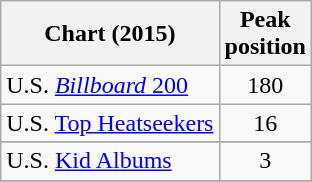<table class="wikitable sortable">
<tr>
<th>Chart (2015)</th>
<th>Peak<br>position</th>
</tr>
<tr>
<td>U.S. <a href='#'><em>Billboard</em> 200</a></td>
<td align="center">180</td>
</tr>
<tr>
<td>U.S. <a href='#'>Top Heatseekers</a></td>
<td align="center">16</td>
</tr>
<tr>
</tr>
<tr>
<td>U.S. <a href='#'>Kid Albums</a></td>
<td align="center">3</td>
</tr>
<tr>
</tr>
</table>
